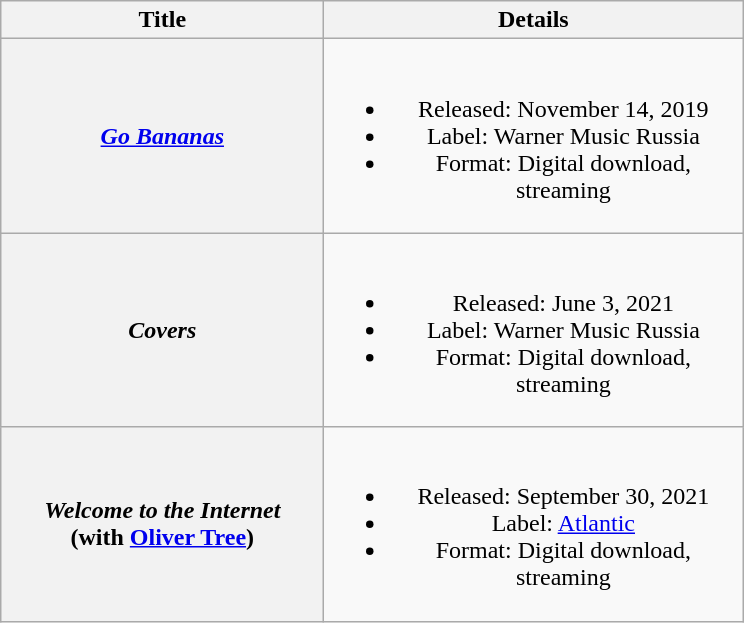<table class="wikitable plainrowheaders" style="text-align:center">
<tr>
<th scope="col" style="width:13em;">Title</th>
<th scope="col" style="width:17em;">Details</th>
</tr>
<tr>
<th scope="row"><em><a href='#'>Go Bananas</a></em></th>
<td><br><ul><li>Released: November 14, 2019</li><li>Label: Warner Music Russia</li><li>Format: Digital download, streaming</li></ul></td>
</tr>
<tr>
<th scope="row"><em>Covers</em></th>
<td><br><ul><li>Released: June 3, 2021</li><li>Label: Warner Music Russia</li><li>Format: Digital download, streaming</li></ul></td>
</tr>
<tr>
<th scope="row"><em>Welcome to the Internet</em> <br><span>(with <a href='#'>Oliver Tree</a>)</span></th>
<td><br><ul><li>Released: September 30, 2021</li><li>Label: <a href='#'>Atlantic</a></li><li>Format: Digital download, streaming</li></ul></td>
</tr>
</table>
